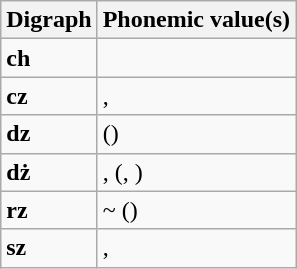<table class="wikitable">
<tr>
<th>Digraph</th>
<th>Phonemic value(s)</th>
</tr>
<tr>
<td><strong>ch</strong></td>
<td></td>
</tr>
<tr>
<td><strong>cz</strong></td>
<td>, </td>
</tr>
<tr>
<td><strong>dz</strong></td>
<td> ()</td>
</tr>
<tr>
<td><strong>dż</strong></td>
<td>,  (, )</td>
</tr>
<tr>
<td><strong>rz</strong></td>
<td> ~  ()</td>
</tr>
<tr>
<td><strong>sz</strong></td>
<td>, </td>
</tr>
</table>
